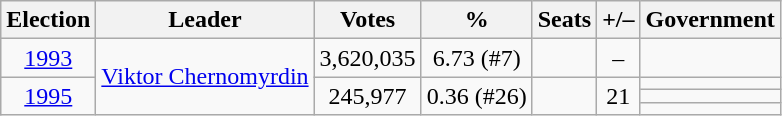<table class=wikitable style=text-align:center>
<tr>
<th>Election</th>
<th>Leader</th>
<th>Votes</th>
<th>%</th>
<th>Seats</th>
<th>+/–</th>
<th>Government</th>
</tr>
<tr>
<td><a href='#'>1993</a></td>
<td rowspan="4"><a href='#'>Viktor Chernomyrdin</a></td>
<td>3,620,035</td>
<td>6.73 (#7)</td>
<td></td>
<td>–</td>
<td></td>
</tr>
<tr>
<td rowspan="3"><a href='#'>1995</a></td>
<td rowspan="3">245,977</td>
<td rowspan="3">0.36 (#26)</td>
<td rowspan="3"></td>
<td rowspan="3"> 21</td>
<td></td>
</tr>
<tr>
<td></td>
</tr>
<tr>
<td></td>
</tr>
</table>
